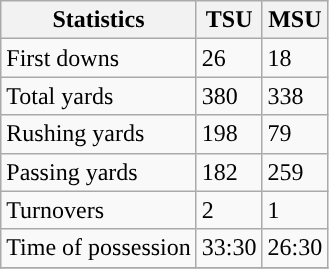<table class="wikitable">
<tr>
<th>Statistics</th>
<th>TSU</th>
<th>MSU</th>
</tr>
<tr>
<td>First downs</td>
<td>26</td>
<td>18</td>
</tr>
<tr>
<td>Total yards</td>
<td>380</td>
<td>338</td>
</tr>
<tr>
<td>Rushing yards</td>
<td>198</td>
<td>79</td>
</tr>
<tr>
<td>Passing yards</td>
<td>182</td>
<td>259</td>
</tr>
<tr>
<td>Turnovers</td>
<td>2</td>
<td>1</td>
</tr>
<tr>
<td>Time of possession</td>
<td>33:30</td>
<td>26:30</td>
</tr>
<tr>
</tr>
</table>
